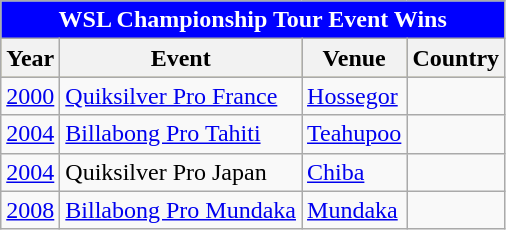<table class="wikitable">
<tr style="background:skyblue;">
<td colspan="4;"  style="background:blue; color:white; text-align:center;"><strong>WSL Championship Tour Event Wins</strong></td>
</tr>
<tr style="background:#bdb76b;">
<th>Year</th>
<th>Event</th>
<th>Venue</th>
<th>Country</th>
</tr>
<tr>
<td><a href='#'>2000</a></td>
<td><a href='#'>Quiksilver Pro France</a></td>
<td><a href='#'>Hossegor</a></td>
<td></td>
</tr>
<tr>
<td><a href='#'>2004</a></td>
<td><a href='#'>Billabong Pro Tahiti</a></td>
<td><a href='#'>Teahupoo</a></td>
<td></td>
</tr>
<tr>
<td><a href='#'>2004</a></td>
<td>Quiksilver Pro Japan</td>
<td><a href='#'>Chiba</a></td>
<td></td>
</tr>
<tr>
<td><a href='#'>2008</a></td>
<td><a href='#'>Billabong Pro Mundaka</a></td>
<td><a href='#'>Mundaka</a></td>
<td></td>
</tr>
</table>
